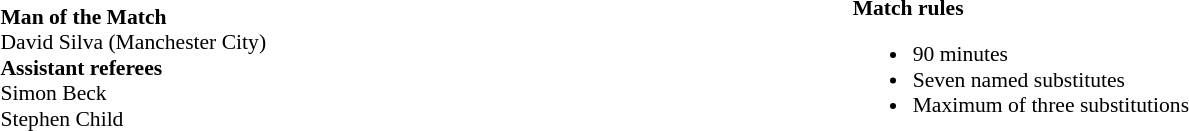<table width=100% style="font-size: 90%">
<tr>
<td><br><strong>Man of the Match</strong>
<br>David Silva (Manchester City)<br><strong>Assistant referees</strong>
<br>Simon Beck
<br>Stephen Child</td>
<td width=55% style="vertical-align:top"><br><strong>Match rules</strong><ul><li>90 minutes</li><li>Seven named substitutes</li><li>Maximum of three substitutions</li></ul></td>
</tr>
</table>
